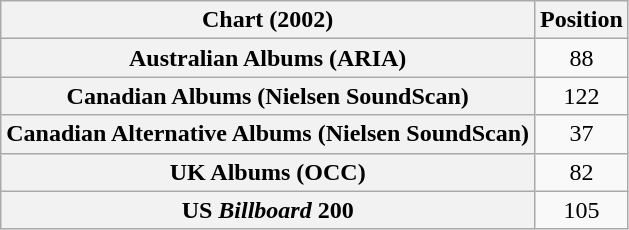<table class="wikitable sortable plainrowheaders">
<tr>
<th scope="col">Chart (2002)</th>
<th scope="col">Position</th>
</tr>
<tr>
<th scope="row">Australian Albums (ARIA)</th>
<td style="text-align:center;">88</td>
</tr>
<tr>
<th scope="row">Canadian Albums (Nielsen SoundScan)</th>
<td style="text-align:center;">122</td>
</tr>
<tr>
<th scope="row">Canadian Alternative Albums (Nielsen SoundScan)</th>
<td style="text-align:center;">37</td>
</tr>
<tr>
<th scope="row">UK Albums (OCC)</th>
<td style="text-align:center;">82</td>
</tr>
<tr>
<th scope="row">US <em>Billboard</em> 200</th>
<td style="text-align:center;">105</td>
</tr>
</table>
